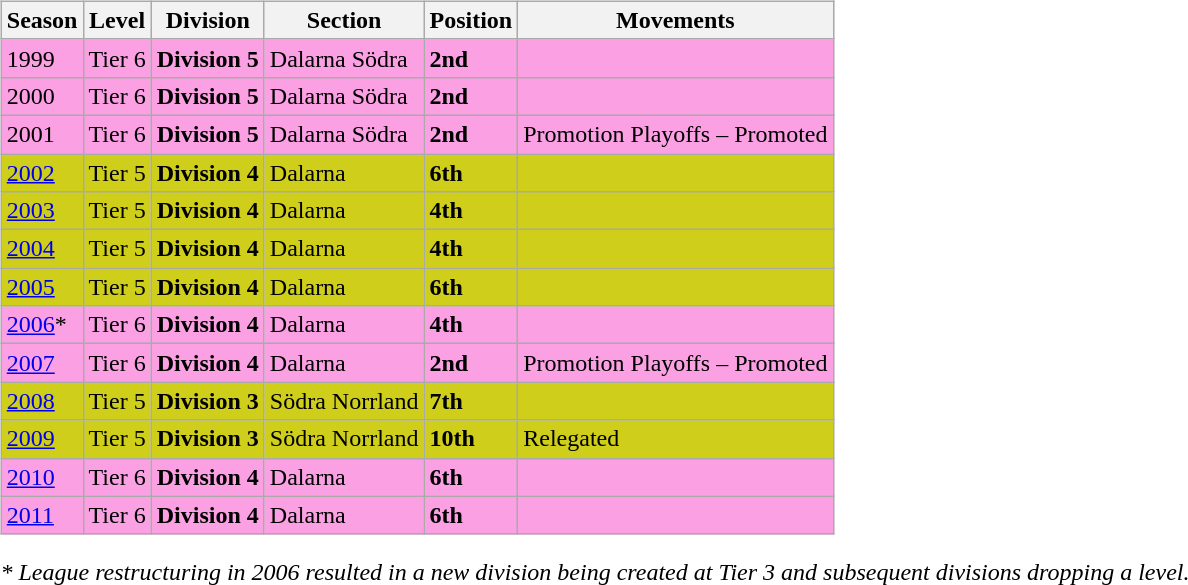<table>
<tr>
<td valign="top" width=0%><br><table class="wikitable">
<tr style="background:#f0f6fa;">
<th><strong>Season</strong></th>
<th><strong>Level</strong></th>
<th><strong>Division</strong></th>
<th><strong>Section</strong></th>
<th><strong>Position</strong></th>
<th><strong>Movements</strong></th>
</tr>
<tr>
<td style="background:#FBA0E3;">1999</td>
<td style="background:#FBA0E3;">Tier 6</td>
<td style="background:#FBA0E3;"><strong>Division 5</strong></td>
<td style="background:#FBA0E3;">Dalarna Södra</td>
<td style="background:#FBA0E3;"><strong>2nd</strong></td>
<td style="background:#FBA0E3;"></td>
</tr>
<tr>
<td style="background:#FBA0E3;">2000</td>
<td style="background:#FBA0E3;">Tier 6</td>
<td style="background:#FBA0E3;"><strong>Division 5</strong></td>
<td style="background:#FBA0E3;">Dalarna Södra</td>
<td style="background:#FBA0E3;"><strong>2nd</strong></td>
<td style="background:#FBA0E3;"></td>
</tr>
<tr>
<td style="background:#FBA0E3;">2001</td>
<td style="background:#FBA0E3;">Tier 6</td>
<td style="background:#FBA0E3;"><strong>Division 5</strong></td>
<td style="background:#FBA0E3;">Dalarna Södra</td>
<td style="background:#FBA0E3;"><strong>2nd</strong></td>
<td style="background:#FBA0E3;">Promotion Playoffs – Promoted</td>
</tr>
<tr>
<td style="background:#CECE1B;"><a href='#'>2002</a></td>
<td style="background:#CECE1B;">Tier 5</td>
<td style="background:#CECE1B;"><strong>Division 4</strong></td>
<td style="background:#CECE1B;">Dalarna</td>
<td style="background:#CECE1B;"><strong>6th</strong></td>
<td style="background:#CECE1B;"></td>
</tr>
<tr>
<td style="background:#CECE1B;"><a href='#'>2003</a></td>
<td style="background:#CECE1B;">Tier 5</td>
<td style="background:#CECE1B;"><strong>Division 4</strong></td>
<td style="background:#CECE1B;">Dalarna</td>
<td style="background:#CECE1B;"><strong>4th</strong></td>
<td style="background:#CECE1B;"></td>
</tr>
<tr>
<td style="background:#CECE1B;"><a href='#'>2004</a></td>
<td style="background:#CECE1B;">Tier 5</td>
<td style="background:#CECE1B;"><strong>Division 4</strong></td>
<td style="background:#CECE1B;">Dalarna</td>
<td style="background:#CECE1B;"><strong>4th</strong></td>
<td style="background:#CECE1B;"></td>
</tr>
<tr>
<td style="background:#CECE1B;"><a href='#'>2005</a></td>
<td style="background:#CECE1B;">Tier 5</td>
<td style="background:#CECE1B;"><strong>Division 4</strong></td>
<td style="background:#CECE1B;">Dalarna</td>
<td style="background:#CECE1B;"><strong>6th</strong></td>
<td style="background:#CECE1B;"></td>
</tr>
<tr>
<td style="background:#FBA0E3;"><a href='#'>2006</a>*</td>
<td style="background:#FBA0E3;">Tier 6</td>
<td style="background:#FBA0E3;"><strong>Division 4</strong></td>
<td style="background:#FBA0E3;">Dalarna</td>
<td style="background:#FBA0E3;"><strong>4th</strong></td>
<td style="background:#FBA0E3;"></td>
</tr>
<tr>
<td style="background:#FBA0E3;"><a href='#'>2007</a></td>
<td style="background:#FBA0E3;">Tier 6</td>
<td style="background:#FBA0E3;"><strong>Division 4</strong></td>
<td style="background:#FBA0E3;">Dalarna</td>
<td style="background:#FBA0E3;"><strong>2nd</strong></td>
<td style="background:#FBA0E3;">Promotion Playoffs – Promoted</td>
</tr>
<tr>
<td style="background:#CECE1B;"><a href='#'>2008</a></td>
<td style="background:#CECE1B;">Tier 5</td>
<td style="background:#CECE1B;"><strong>Division 3</strong></td>
<td style="background:#CECE1B;">Södra Norrland</td>
<td style="background:#CECE1B;"><strong>7th</strong></td>
<td style="background:#CECE1B;"></td>
</tr>
<tr>
<td style="background:#CECE1B;"><a href='#'>2009</a></td>
<td style="background:#CECE1B;">Tier 5</td>
<td style="background:#CECE1B;"><strong>Division 3</strong></td>
<td style="background:#CECE1B;">Södra Norrland</td>
<td style="background:#CECE1B;"><strong>10th</strong></td>
<td style="background:#CECE1B;">Relegated</td>
</tr>
<tr>
<td style="background:#FBA0E3;"><a href='#'>2010</a></td>
<td style="background:#FBA0E3;">Tier 6</td>
<td style="background:#FBA0E3;"><strong>Division 4</strong></td>
<td style="background:#FBA0E3;">Dalarna</td>
<td style="background:#FBA0E3;"><strong>6th</strong></td>
<td style="background:#FBA0E3;"></td>
</tr>
<tr>
<td style="background:#FBA0E3;"><a href='#'>2011</a></td>
<td style="background:#FBA0E3;">Tier 6</td>
<td style="background:#FBA0E3;"><strong>Division 4</strong></td>
<td style="background:#FBA0E3;">Dalarna</td>
<td style="background:#FBA0E3;"><strong>6th</strong></td>
<td style="background:#FBA0E3;"></td>
</tr>
</table>
<em>* League restructuring in 2006 resulted in a new division being created at Tier 3 and subsequent divisions dropping a level.</em>


</td>
</tr>
</table>
